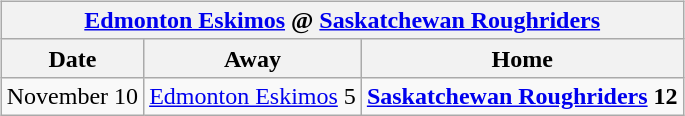<table cellspacing="10">
<tr>
<td valign="top"><br><table class="wikitable">
<tr>
<th colspan="4"><a href='#'>Edmonton Eskimos</a> @ <a href='#'>Saskatchewan Roughriders</a></th>
</tr>
<tr>
<th>Date</th>
<th>Away</th>
<th>Home</th>
</tr>
<tr>
<td>November 10</td>
<td><a href='#'>Edmonton Eskimos</a> 5</td>
<td><strong><a href='#'>Saskatchewan Roughriders</a> 12</strong></td>
</tr>
</table>
</td>
</tr>
</table>
